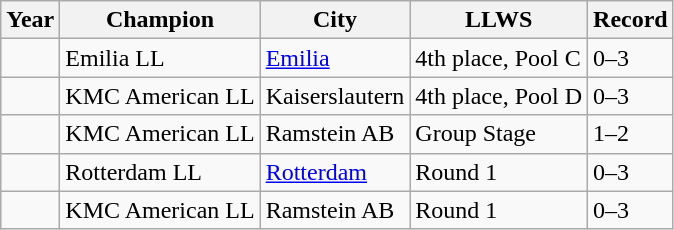<table class="wikitable">
<tr>
<th>Year</th>
<th>Champion</th>
<th>City</th>
<th>LLWS</th>
<th>Record</th>
</tr>
<tr>
<td></td>
<td>Emilia LL</td>
<td> <a href='#'>Emilia</a></td>
<td>4th place, Pool C</td>
<td>0–3</td>
</tr>
<tr>
<td></td>
<td>KMC American LL</td>
<td> Kaiserslautern</td>
<td>4th place, Pool D</td>
<td>0–3</td>
</tr>
<tr>
<td></td>
<td>KMC American LL</td>
<td> Ramstein AB</td>
<td>Group Stage</td>
<td>1–2</td>
</tr>
<tr>
<td></td>
<td>Rotterdam LL</td>
<td> <a href='#'>Rotterdam</a></td>
<td>Round 1</td>
<td>0–3</td>
</tr>
<tr>
<td></td>
<td>KMC American LL</td>
<td> Ramstein AB</td>
<td>Round 1</td>
<td>0–3</td>
</tr>
</table>
